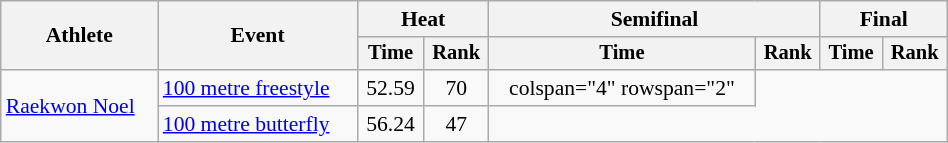<table class="wikitable" style="text-align:center; font-size:90%; width:50%;">
<tr>
<th rowspan="2">Athlete</th>
<th rowspan="2">Event</th>
<th colspan="2">Heat</th>
<th colspan="2">Semifinal</th>
<th colspan="2">Final</th>
</tr>
<tr style="font-size:95%">
<th>Time</th>
<th>Rank</th>
<th>Time</th>
<th>Rank</th>
<th>Time</th>
<th>Rank</th>
</tr>
<tr align=center>
<td align=left rowspan="2"><a href='#'>Raekwon Noel</a></td>
<td align=left><a href='#'>100 metre freestyle</a></td>
<td>52.59</td>
<td>70</td>
<td>colspan="4" rowspan="2" </td>
</tr>
<tr align=center>
<td align=left><a href='#'>100 metre butterfly</a></td>
<td>56.24</td>
<td>47</td>
</tr>
</table>
